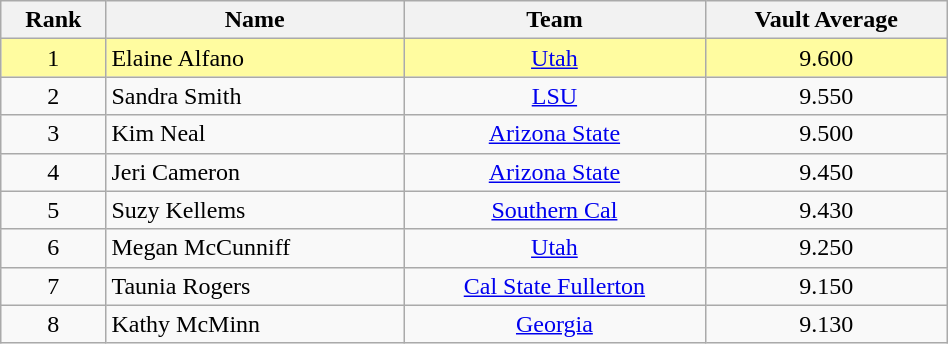<table class="sortable wikitable" style="text-align:center" width=50%>
<tr>
<th>Rank</th>
<th>Name</th>
<th>Team</th>
<th>Vault Average</th>
</tr>
<tr bgcolor=fffca>
<td>1</td>
<td align="left">Elaine Alfano</td>
<td><a href='#'>Utah</a></td>
<td>9.600</td>
</tr>
<tr>
<td>2</td>
<td align="left">Sandra Smith</td>
<td><a href='#'>LSU</a></td>
<td>9.550</td>
</tr>
<tr>
<td>3</td>
<td align="left">Kim Neal</td>
<td><a href='#'>Arizona State</a></td>
<td>9.500</td>
</tr>
<tr>
<td>4</td>
<td align="left">Jeri Cameron</td>
<td><a href='#'>Arizona State</a></td>
<td>9.450</td>
</tr>
<tr>
<td>5</td>
<td align="left">Suzy Kellems</td>
<td><a href='#'>Southern Cal</a></td>
<td>9.430</td>
</tr>
<tr>
<td>6</td>
<td align="left">Megan McCunniff</td>
<td><a href='#'>Utah</a></td>
<td>9.250</td>
</tr>
<tr>
<td>7</td>
<td align="left">Taunia Rogers</td>
<td><a href='#'>Cal State Fullerton</a></td>
<td>9.150</td>
</tr>
<tr>
<td>8</td>
<td align="left">Kathy McMinn</td>
<td><a href='#'>Georgia</a></td>
<td>9.130</td>
</tr>
</table>
